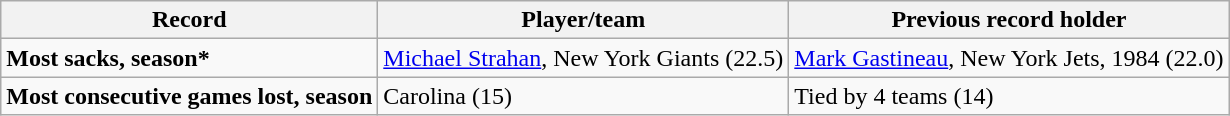<table class="wikitable">
<tr>
<th>Record</th>
<th>Player/team<br></th>
<th>Previous record holder</th>
</tr>
<tr>
<td><strong>Most sacks, season*</strong></td>
<td><a href='#'>Michael Strahan</a>, New York Giants (22.5)</td>
<td><a href='#'>Mark Gastineau</a>, New York Jets, 1984 (22.0)</td>
</tr>
<tr>
<td><strong>Most consecutive games lost, season</strong></td>
<td>Carolina (15)</td>
<td>Tied by 4 teams (14)</td>
</tr>
</table>
